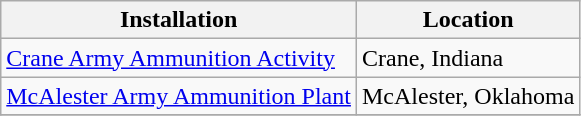<table class=wikitable>
<tr>
<th>Installation</th>
<th>Location</th>
</tr>
<tr>
<td><a href='#'>Crane Army Ammunition Activity</a></td>
<td>Crane, Indiana</td>
</tr>
<tr>
<td><a href='#'>McAlester Army Ammunition Plant</a></td>
<td>McAlester, Oklahoma</td>
</tr>
<tr>
</tr>
</table>
